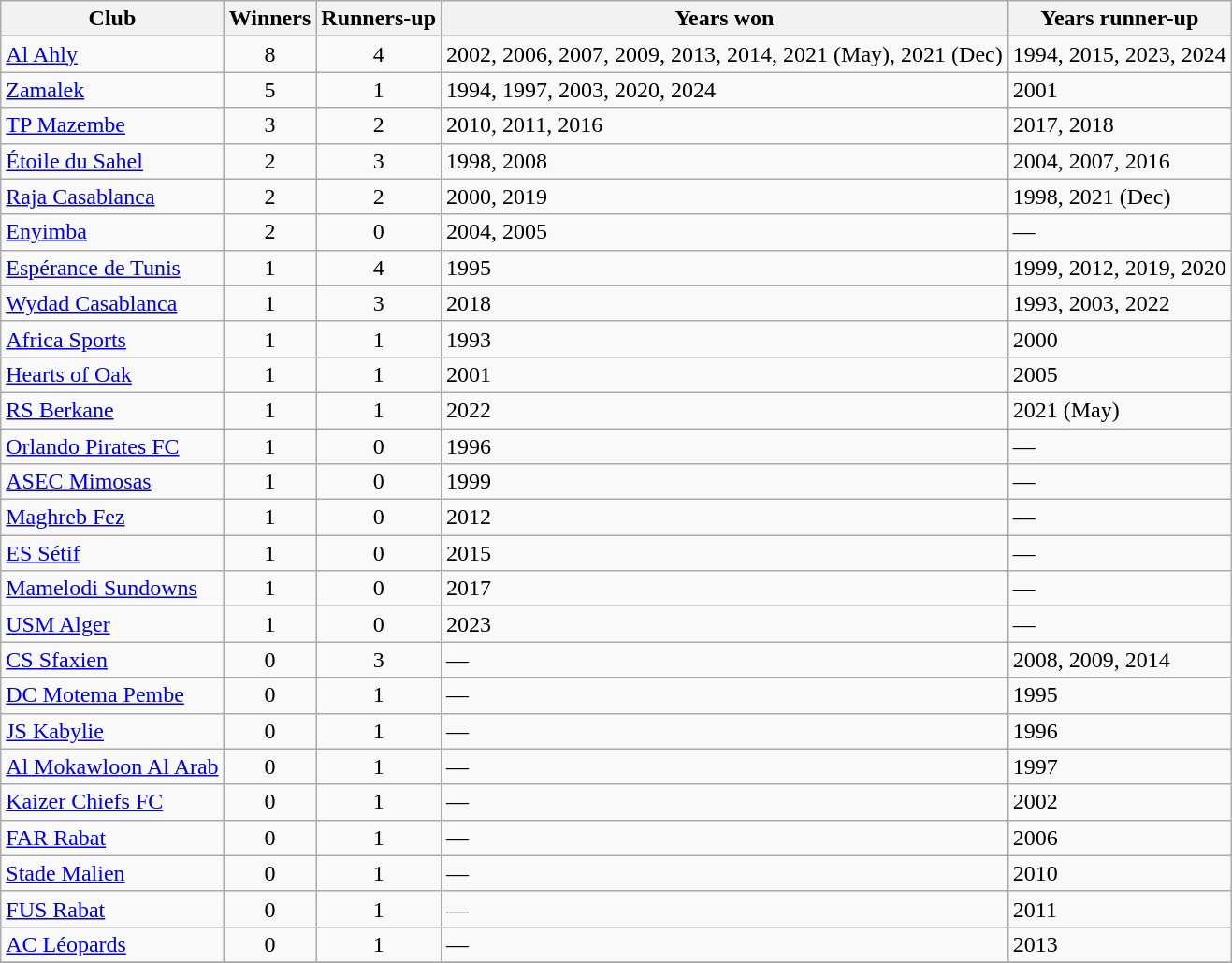<table class="wikitable sortable">
<tr>
<th>Club</th>
<th>Winners</th>
<th>Runners-up</th>
<th>Years won</th>
<th>Years runner-up</th>
</tr>
<tr>
<td> <a href='#'>Al Ahly</a></td>
<td align=center>8</td>
<td align=center>4</td>
<td>2002, 2006, 2007, 2009, 2013, 2014, 2021 (May), 2021 (Dec)</td>
<td>1994, 2015, 2023, 2024</td>
</tr>
<tr>
<td> <a href='#'>Zamalek</a></td>
<td align=center>5</td>
<td align=center>1</td>
<td>1994, 1997, 2003, 2020, 2024</td>
<td>2001</td>
</tr>
<tr>
<td> <a href='#'>TP Mazembe</a></td>
<td align=center>3</td>
<td align=center>2</td>
<td>2010, 2011, 2016</td>
<td>2017, 2018</td>
</tr>
<tr>
<td> <a href='#'>Étoile du Sahel</a></td>
<td align=center>2</td>
<td align=center>3</td>
<td>1998, 2008</td>
<td>2004, 2007, 2016</td>
</tr>
<tr>
<td> <a href='#'>Raja Casablanca</a></td>
<td align=center>2</td>
<td align=center>2</td>
<td>2000, 2019</td>
<td>1998, 2021 (Dec)</td>
</tr>
<tr>
<td> <a href='#'>Enyimba</a></td>
<td align=center>2</td>
<td align=center>0</td>
<td>2004, 2005</td>
<td>—</td>
</tr>
<tr>
<td> <a href='#'>Espérance de Tunis</a></td>
<td align=center>1</td>
<td align=center>4</td>
<td>1995</td>
<td>1999, 2012, 2019, 2020</td>
</tr>
<tr>
<td> <a href='#'>Wydad Casablanca</a></td>
<td align=center>1</td>
<td align=center>3</td>
<td>2018</td>
<td>1993, 2003, 2022</td>
</tr>
<tr>
<td> <a href='#'>Africa Sports</a></td>
<td align=center>1</td>
<td align=center>1</td>
<td>1993</td>
<td>2000</td>
</tr>
<tr>
<td> <a href='#'>Hearts of Oak</a></td>
<td align=center>1</td>
<td align=center>1</td>
<td>2001</td>
<td>2005</td>
</tr>
<tr>
<td> <a href='#'>RS Berkane</a></td>
<td align=center>1</td>
<td align=center>1</td>
<td>2022</td>
<td>2021 (May)</td>
</tr>
<tr>
<td> <a href='#'>Orlando Pirates FC</a></td>
<td align=center>1</td>
<td align=center>0</td>
<td>1996</td>
<td>—</td>
</tr>
<tr>
<td> <a href='#'>ASEC Mimosas</a></td>
<td align=center>1</td>
<td align=center>0</td>
<td>1999</td>
<td>—</td>
</tr>
<tr>
<td> <a href='#'>Maghreb Fez</a></td>
<td align=center>1</td>
<td align=center>0</td>
<td>2012</td>
<td>—</td>
</tr>
<tr>
<td> <a href='#'>ES Sétif</a></td>
<td align=center>1</td>
<td align=center>0</td>
<td>2015</td>
<td>—</td>
</tr>
<tr>
<td> <a href='#'>Mamelodi Sundowns</a></td>
<td align=center>1</td>
<td align=center>0</td>
<td>2017</td>
<td>—</td>
</tr>
<tr>
<td> <a href='#'>USM Alger</a></td>
<td align=center>1</td>
<td align=center>0</td>
<td>2023</td>
<td>—</td>
</tr>
<tr>
<td> <a href='#'>CS Sfaxien</a></td>
<td align=center>0</td>
<td align=center>3</td>
<td>—</td>
<td>2008, 2009, 2014</td>
</tr>
<tr>
<td> <a href='#'>DC Motema Pembe</a></td>
<td align=center>0</td>
<td align=center>1</td>
<td>—</td>
<td>1995</td>
</tr>
<tr>
<td> <a href='#'>JS Kabylie</a></td>
<td align=center>0</td>
<td align=center>1</td>
<td>—</td>
<td>1996</td>
</tr>
<tr>
<td> <a href='#'>Al Mokawloon Al Arab</a></td>
<td align=center>0</td>
<td align=center>1</td>
<td>—</td>
<td>1997</td>
</tr>
<tr>
<td> <a href='#'>Kaizer Chiefs FC</a></td>
<td align=center>0</td>
<td align=center>1</td>
<td>—</td>
<td>2002</td>
</tr>
<tr>
<td> <a href='#'>FAR Rabat</a></td>
<td align=center>0</td>
<td align=center>1</td>
<td>—</td>
<td>2006</td>
</tr>
<tr>
<td> <a href='#'>Stade Malien</a></td>
<td align=center>0</td>
<td align=center>1</td>
<td>—</td>
<td>2010</td>
</tr>
<tr>
<td> <a href='#'>FUS Rabat</a></td>
<td align=center>0</td>
<td align=center>1</td>
<td>—</td>
<td>2011</td>
</tr>
<tr>
<td> <a href='#'>AC Léopards</a></td>
<td align=center>0</td>
<td align=center>1</td>
<td>—</td>
<td>2013</td>
</tr>
<tr>
</tr>
</table>
